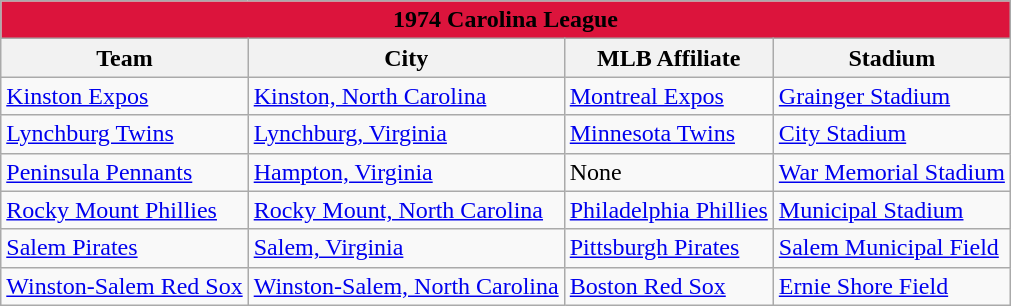<table class="wikitable" style="width:auto">
<tr>
<td bgcolor="#DC143C" align="center" colspan="7"><strong><span>1974 Carolina League</span></strong></td>
</tr>
<tr>
<th>Team</th>
<th>City</th>
<th>MLB Affiliate</th>
<th>Stadium</th>
</tr>
<tr>
<td><a href='#'>Kinston Expos</a></td>
<td><a href='#'>Kinston, North Carolina</a></td>
<td><a href='#'>Montreal Expos</a></td>
<td><a href='#'>Grainger Stadium</a></td>
</tr>
<tr>
<td><a href='#'>Lynchburg Twins</a></td>
<td><a href='#'>Lynchburg, Virginia</a></td>
<td><a href='#'>Minnesota Twins</a></td>
<td><a href='#'>City Stadium</a></td>
</tr>
<tr>
<td><a href='#'>Peninsula Pennants</a></td>
<td><a href='#'>Hampton, Virginia</a></td>
<td>None</td>
<td><a href='#'>War Memorial Stadium</a></td>
</tr>
<tr>
<td><a href='#'>Rocky Mount Phillies</a></td>
<td><a href='#'>Rocky Mount, North Carolina</a></td>
<td><a href='#'>Philadelphia Phillies</a></td>
<td><a href='#'>Municipal Stadium</a></td>
</tr>
<tr>
<td><a href='#'>Salem Pirates</a></td>
<td><a href='#'>Salem, Virginia</a></td>
<td><a href='#'>Pittsburgh Pirates</a></td>
<td><a href='#'>Salem Municipal Field</a></td>
</tr>
<tr>
<td><a href='#'>Winston-Salem Red Sox</a></td>
<td><a href='#'>Winston-Salem, North Carolina</a></td>
<td><a href='#'>Boston Red Sox</a></td>
<td><a href='#'>Ernie Shore Field</a></td>
</tr>
</table>
